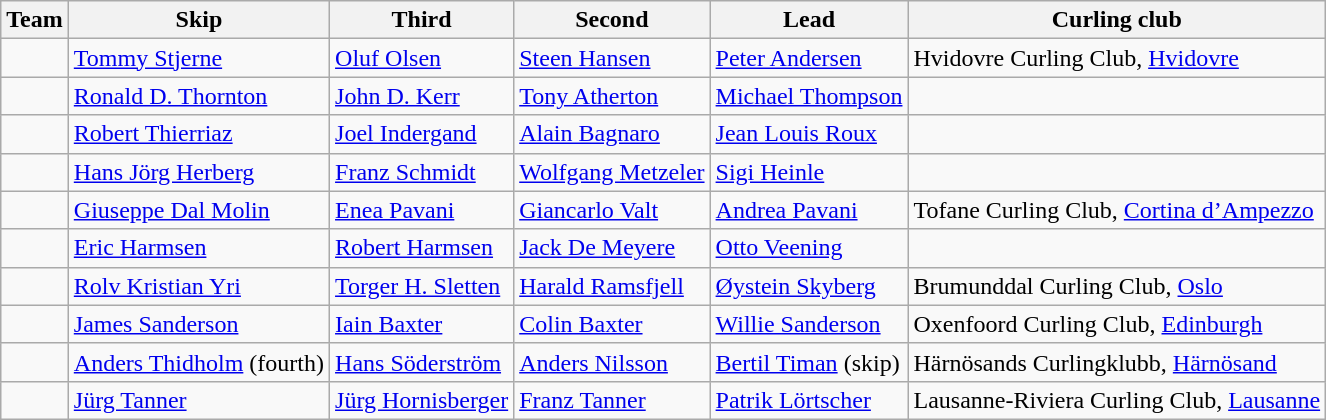<table class="wikitable">
<tr>
<th>Team</th>
<th>Skip</th>
<th>Third</th>
<th>Second</th>
<th>Lead</th>
<th>Curling club</th>
</tr>
<tr>
<td></td>
<td><a href='#'>Tommy Stjerne</a></td>
<td><a href='#'>Oluf Olsen</a></td>
<td><a href='#'>Steen Hansen</a></td>
<td><a href='#'>Peter Andersen</a></td>
<td>Hvidovre Curling Club, <a href='#'>Hvidovre</a></td>
</tr>
<tr>
<td></td>
<td><a href='#'>Ronald D. Thornton</a></td>
<td><a href='#'>John D. Kerr</a></td>
<td><a href='#'>Tony Atherton</a></td>
<td><a href='#'>Michael Thompson</a></td>
<td></td>
</tr>
<tr>
<td></td>
<td><a href='#'>Robert Thierriaz</a></td>
<td><a href='#'>Joel Indergand</a></td>
<td><a href='#'>Alain Bagnaro</a></td>
<td><a href='#'>Jean Louis Roux</a></td>
<td></td>
</tr>
<tr>
<td></td>
<td><a href='#'>Hans Jörg Herberg</a></td>
<td><a href='#'>Franz Schmidt</a></td>
<td><a href='#'>Wolfgang Metzeler</a></td>
<td><a href='#'>Sigi Heinle</a></td>
<td></td>
</tr>
<tr>
<td></td>
<td><a href='#'>Giuseppe Dal Molin</a></td>
<td><a href='#'>Enea Pavani</a></td>
<td><a href='#'>Giancarlo Valt</a></td>
<td><a href='#'>Andrea Pavani</a></td>
<td>Tofane Curling Club, <a href='#'>Cortina d’Ampezzo</a></td>
</tr>
<tr>
<td></td>
<td><a href='#'>Eric Harmsen</a></td>
<td><a href='#'>Robert Harmsen</a></td>
<td><a href='#'>Jack De Meyere</a></td>
<td><a href='#'>Otto Veening</a></td>
<td></td>
</tr>
<tr>
<td></td>
<td><a href='#'>Rolv Kristian Yri</a></td>
<td><a href='#'>Torger H. Sletten</a></td>
<td><a href='#'>Harald Ramsfjell</a></td>
<td><a href='#'>Øystein Skyberg</a></td>
<td>Brumunddal Curling Club, <a href='#'>Oslo</a></td>
</tr>
<tr>
<td></td>
<td><a href='#'>James Sanderson</a></td>
<td><a href='#'>Iain Baxter</a></td>
<td><a href='#'>Colin Baxter</a></td>
<td><a href='#'>Willie Sanderson</a></td>
<td>Oxenfoord Curling Club, <a href='#'>Edinburgh</a></td>
</tr>
<tr>
<td></td>
<td><a href='#'>Anders Thidholm</a> (fourth)</td>
<td><a href='#'>Hans Söderström</a></td>
<td><a href='#'>Anders Nilsson</a></td>
<td><a href='#'>Bertil Timan</a> (skip)</td>
<td>Härnösands Curlingklubb, <a href='#'>Härnösand</a></td>
</tr>
<tr>
<td></td>
<td><a href='#'>Jürg Tanner</a></td>
<td><a href='#'>Jürg Hornisberger</a></td>
<td><a href='#'>Franz Tanner</a></td>
<td><a href='#'>Patrik Lörtscher</a></td>
<td>Lausanne-Riviera Curling Club, <a href='#'>Lausanne</a></td>
</tr>
</table>
